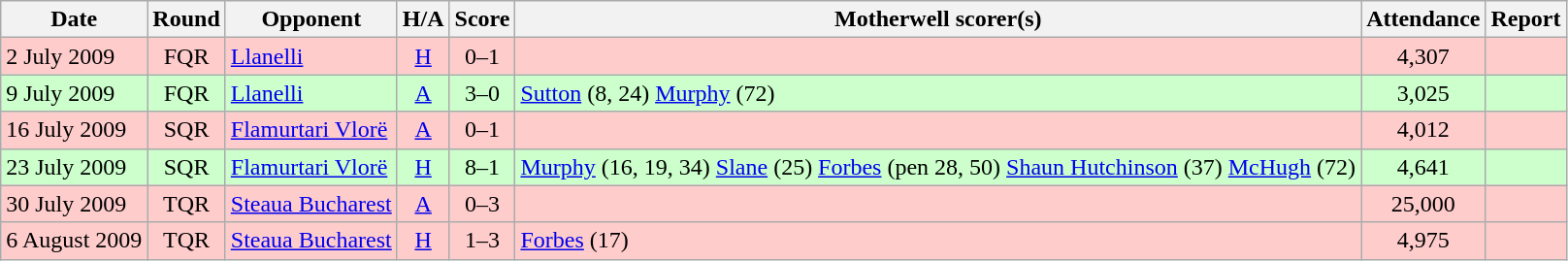<table class="wikitable" style="text-align:center">
<tr>
<th>Date</th>
<th>Round</th>
<th>Opponent</th>
<th>H/A</th>
<th>Score</th>
<th>Motherwell scorer(s)</th>
<th>Attendance</th>
<th>Report</th>
</tr>
<tr style="background:#fcc;">
<td align=left>2 July 2009</td>
<td>FQR</td>
<td align=left> <a href='#'>Llanelli</a></td>
<td><a href='#'>H</a></td>
<td>0–1</td>
<td align=left></td>
<td>4,307</td>
<td></td>
</tr>
<tr style="background:#cfc;">
<td align=left>9 July 2009</td>
<td>FQR</td>
<td align=left> <a href='#'>Llanelli</a></td>
<td><a href='#'>A</a></td>
<td>3–0</td>
<td align=left><a href='#'>Sutton</a> (8, 24) <a href='#'>Murphy</a> (72)</td>
<td>3,025</td>
<td></td>
</tr>
<tr style="background:#fcc;">
<td align=left>16 July 2009</td>
<td>SQR</td>
<td align=left> <a href='#'>Flamurtari Vlorë</a></td>
<td><a href='#'>A</a></td>
<td>0–1</td>
<td align=left></td>
<td>4,012</td>
<td></td>
</tr>
<tr style="background:#cfc;">
<td align=left>23 July 2009</td>
<td>SQR</td>
<td align=left> <a href='#'>Flamurtari Vlorë</a></td>
<td><a href='#'>H</a></td>
<td>8–1</td>
<td align=left><a href='#'>Murphy</a> (16, 19, 34) <a href='#'>Slane</a> (25) <a href='#'>Forbes</a> (pen 28, 50) <a href='#'>Shaun Hutchinson</a> (37) <a href='#'>McHugh</a> (72)</td>
<td>4,641</td>
<td></td>
</tr>
<tr style="background:#fcc;">
<td align=left>30 July 2009</td>
<td>TQR</td>
<td align=left> <a href='#'>Steaua Bucharest</a></td>
<td><a href='#'>A</a></td>
<td>0–3</td>
<td align=left></td>
<td>25,000</td>
<td></td>
</tr>
<tr style="background:#fcc;">
<td align=left>6 August 2009</td>
<td>TQR</td>
<td align=left> <a href='#'>Steaua Bucharest</a></td>
<td><a href='#'>H</a></td>
<td>1–3</td>
<td align=left><a href='#'>Forbes</a> (17)</td>
<td>4,975</td>
<td></td>
</tr>
</table>
